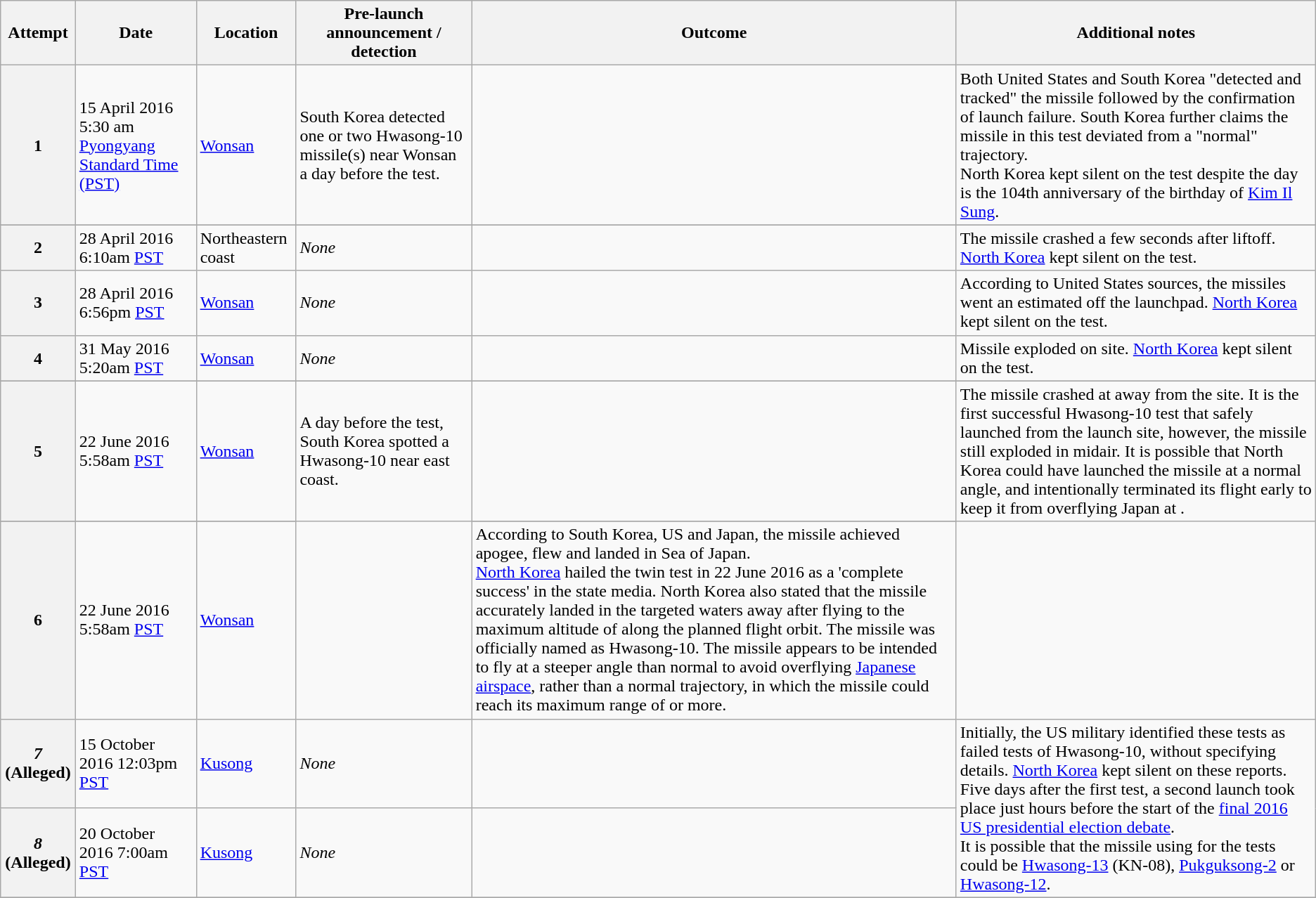<table class="wikitable">
<tr>
<th scope="col">Attempt</th>
<th scope="col">Date</th>
<th scope="col">Location</th>
<th scope="col">Pre-launch announcement / detection</th>
<th scope="col">Outcome</th>
<th scope="col">Additional notes</th>
</tr>
<tr>
<th scope="row">1</th>
<td>15 April 2016 5:30 am <a href='#'>Pyongyang Standard Time (PST)</a></td>
<td><a href='#'>Wonsan</a></td>
<td>South Korea detected one or two Hwasong-10 missile(s) near Wonsan a day before the test.</td>
<td></td>
<td>Both United States and South Korea "detected and tracked" the missile followed by the confirmation of launch failure. South Korea further claims the missile in this test deviated from a "normal" trajectory.<br>North Korea kept silent on the test despite the day is the 104th anniversary of the birthday of <a href='#'>Kim Il Sung</a>.</td>
</tr>
<tr>
</tr>
<tr>
<th scope="row">2</th>
<td>28 April 2016 6:10am <a href='#'>PST</a></td>
<td>Northeastern coast</td>
<td><em>None</em></td>
<td></td>
<td>The missile crashed a few seconds after liftoff. <a href='#'>North Korea</a> kept silent on the test.</td>
</tr>
<tr>
<th scope="row">3</th>
<td>28 April 2016 6:56pm <a href='#'>PST</a></td>
<td><a href='#'>Wonsan</a></td>
<td><em>None</em></td>
<td></td>
<td>According to United States sources, the missiles went an estimated  off the launchpad. <a href='#'>North Korea</a> kept silent on the test.</td>
</tr>
<tr>
<th scope="row">4</th>
<td>31 May 2016 5:20am <a href='#'>PST</a></td>
<td><a href='#'>Wonsan</a></td>
<td><em>None</em></td>
<td></td>
<td>Missile exploded on site. <a href='#'>North Korea</a> kept silent on the test.</td>
</tr>
<tr>
</tr>
<tr>
<th scope="row">5</th>
<td>22 June 2016 5:58am <a href='#'>PST</a></td>
<td><a href='#'>Wonsan</a></td>
<td rowspan="2">A day before the test, South Korea spotted a Hwasong-10 near east coast.</td>
<td></td>
<td>The missile crashed at  away from the site. It is the first successful Hwasong-10 test that safely launched from the launch site, however, the missile still exploded in midair. It is possible that North Korea could have launched the missile at a normal angle, and intentionally terminated its flight early to keep it from overflying Japan at .</td>
</tr>
<tr>
</tr>
<tr>
<th scope="row">6</th>
<td>22 June 2016 5:58am <a href='#'>PST</a></td>
<td><a href='#'>Wonsan</a></td>
<td></td>
<td>According to South Korea, US and Japan, the missile achieved  apogee, flew  and landed in Sea of Japan.<br><a href='#'>North Korea</a> hailed the twin test in 22 June 2016 as a 'complete success' in the state media. North Korea also stated that the missile accurately landed in the targeted waters  away after flying to the maximum altitude of  along the planned flight orbit. The missile was officially named as Hwasong-10. The missile appears to be intended to fly at a steeper angle than normal to avoid overflying <a href='#'>Japanese airspace</a>, rather than a normal trajectory, in which the missile could reach its maximum range of  or more.</td>
</tr>
<tr>
<th scope="row"><em>7</em> (Alleged)</th>
<td>15 October 2016 12:03pm <a href='#'>PST</a></td>
<td><a href='#'>Kusong</a></td>
<td><em>None</em></td>
<td></td>
<td rowspan="2">Initially, the US military identified these tests as failed tests of Hwasong-10, without specifying details. <a href='#'>North Korea</a> kept silent on these reports. Five days after the first test, a second launch took place just hours before the start of the <a href='#'>final 2016 US presidential election debate</a>.<br>It is possible that the missile using for the tests could be <a href='#'>Hwasong-13</a> (KN-08), <a href='#'>Pukguksong-2</a> or <a href='#'>Hwasong-12</a>.</td>
</tr>
<tr>
<th scope="row"><em>8</em> (Alleged)</th>
<td>20 October 2016 7:00am <a href='#'>PST</a></td>
<td><a href='#'>Kusong</a></td>
<td><em>None</em></td>
<td></td>
</tr>
<tr>
</tr>
</table>
